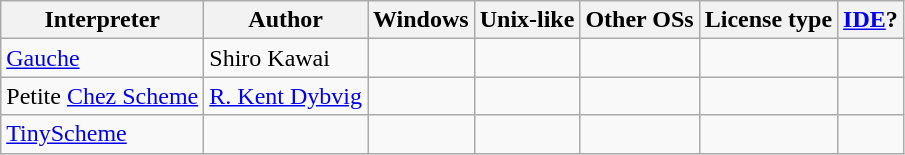<table class="wikitable sortable">
<tr>
<th>Interpreter</th>
<th>Author</th>
<th>Windows</th>
<th>Unix-like</th>
<th>Other OSs</th>
<th>License type</th>
<th><a href='#'>IDE</a>?</th>
</tr>
<tr>
<td><a href='#'>Gauche</a></td>
<td>Shiro Kawai</td>
<td></td>
<td></td>
<td></td>
<td></td>
<td></td>
</tr>
<tr>
<td>Petite <a href='#'>Chez Scheme</a></td>
<td><a href='#'>R. Kent Dybvig</a></td>
<td></td>
<td></td>
<td></td>
<td></td>
<td></td>
</tr>
<tr>
<td><a href='#'>TinyScheme</a></td>
<td></td>
<td></td>
<td></td>
<td></td>
<td></td>
<td></td>
</tr>
</table>
